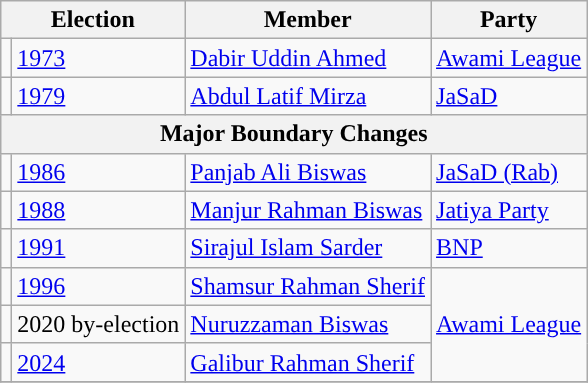<table class="wikitable">
<tr>
<th colspan="2">Election</th>
<th>Member</th>
<th>Party</th>
</tr>
<tr>
<td style="background-color:"></td>
<td><a href='#'>1973</a></td>
<td><a href='#'>Dabir Uddin Ahmed</a></td>
<td><a href='#'>Awami League</a></td>
</tr>
<tr>
<td style="background-color:"></td>
<td><a href='#'>1979</a></td>
<td><a href='#'>Abdul Latif Mirza</a></td>
<td><a href='#'>JaSaD</a></td>
</tr>
<tr>
<th colspan="4">Major Boundary Changes</th>
</tr>
<tr>
<td style="background-color:"></td>
<td><a href='#'>1986</a></td>
<td><a href='#'>Panjab Ali Biswas</a></td>
<td><a href='#'>JaSaD (Rab)</a></td>
</tr>
<tr>
<td style="background-color:"></td>
<td><a href='#'>1988</a></td>
<td><a href='#'>Manjur Rahman Biswas</a></td>
<td><a href='#'>Jatiya Party</a></td>
</tr>
<tr>
<td style="background-color:"></td>
<td><a href='#'>1991</a></td>
<td><a href='#'>Sirajul Islam Sarder</a></td>
<td><a href='#'>BNP</a></td>
</tr>
<tr>
<td style="background-color:"></td>
<td><a href='#'>1996</a></td>
<td><a href='#'>Shamsur Rahman Sherif</a></td>
<td rowspan="3"><a href='#'>Awami League</a></td>
</tr>
<tr>
<td style="background-color:"></td>
<td>2020 by-election</td>
<td><a href='#'>Nuruzzaman Biswas</a></td>
</tr>
<tr>
<td style="background-color:"></td>
<td><a href='#'>2024</a></td>
<td><a href='#'>Galibur Rahman Sherif</a></td>
</tr>
<tr>
</tr>
</table>
